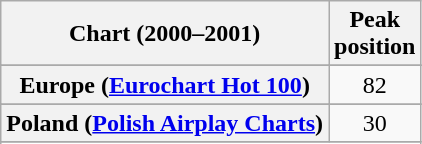<table class="wikitable sortable plainrowheaders" style="text-align:center">
<tr>
<th scope="col">Chart (2000–2001)</th>
<th scope="col">Peak<br>position</th>
</tr>
<tr>
</tr>
<tr>
<th scope="row">Europe (<a href='#'>Eurochart Hot 100</a>)</th>
<td>82</td>
</tr>
<tr>
</tr>
<tr>
</tr>
<tr>
</tr>
<tr>
</tr>
<tr>
<th scope="row">Poland (<a href='#'>Polish Airplay Charts</a>)</th>
<td>30</td>
</tr>
<tr>
</tr>
<tr>
</tr>
<tr>
</tr>
</table>
